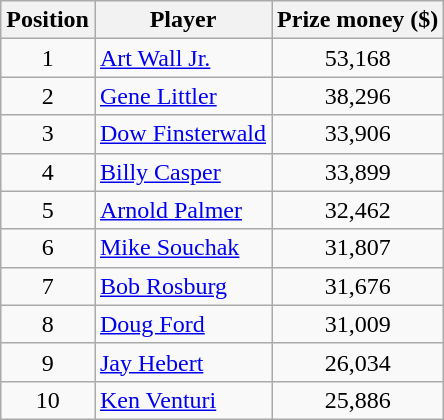<table class="wikitable">
<tr>
<th>Position</th>
<th>Player</th>
<th>Prize money ($)</th>
</tr>
<tr>
<td align=center>1</td>
<td> <a href='#'>Art Wall Jr.</a></td>
<td align=center>53,168</td>
</tr>
<tr>
<td align=center>2</td>
<td> <a href='#'>Gene Littler</a></td>
<td align=center>38,296</td>
</tr>
<tr>
<td align=center>3</td>
<td> <a href='#'>Dow Finsterwald</a></td>
<td align=center>33,906</td>
</tr>
<tr>
<td align=center>4</td>
<td> <a href='#'>Billy Casper</a></td>
<td align=center>33,899</td>
</tr>
<tr>
<td align=center>5</td>
<td> <a href='#'>Arnold Palmer</a></td>
<td align=center>32,462</td>
</tr>
<tr>
<td align=center>6</td>
<td> <a href='#'>Mike Souchak</a></td>
<td align=center>31,807</td>
</tr>
<tr>
<td align=center>7</td>
<td> <a href='#'>Bob Rosburg</a></td>
<td align=center>31,676</td>
</tr>
<tr>
<td align=center>8</td>
<td> <a href='#'>Doug Ford</a></td>
<td align=center>31,009</td>
</tr>
<tr>
<td align=center>9</td>
<td> <a href='#'>Jay Hebert</a></td>
<td align=center>26,034</td>
</tr>
<tr>
<td align=center>10</td>
<td> <a href='#'>Ken Venturi</a></td>
<td align=center>25,886</td>
</tr>
</table>
